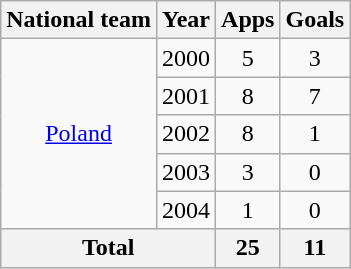<table class="wikitable" style="text-align:center">
<tr>
<th>National team</th>
<th>Year</th>
<th>Apps</th>
<th>Goals</th>
</tr>
<tr>
<td rowspan="5"><a href='#'>Poland</a></td>
<td>2000</td>
<td>5</td>
<td>3</td>
</tr>
<tr>
<td>2001</td>
<td>8</td>
<td>7</td>
</tr>
<tr>
<td>2002</td>
<td>8</td>
<td>1</td>
</tr>
<tr>
<td>2003</td>
<td>3</td>
<td>0</td>
</tr>
<tr>
<td>2004</td>
<td>1</td>
<td>0</td>
</tr>
<tr>
<th colspan="2">Total</th>
<th>25</th>
<th>11</th>
</tr>
</table>
